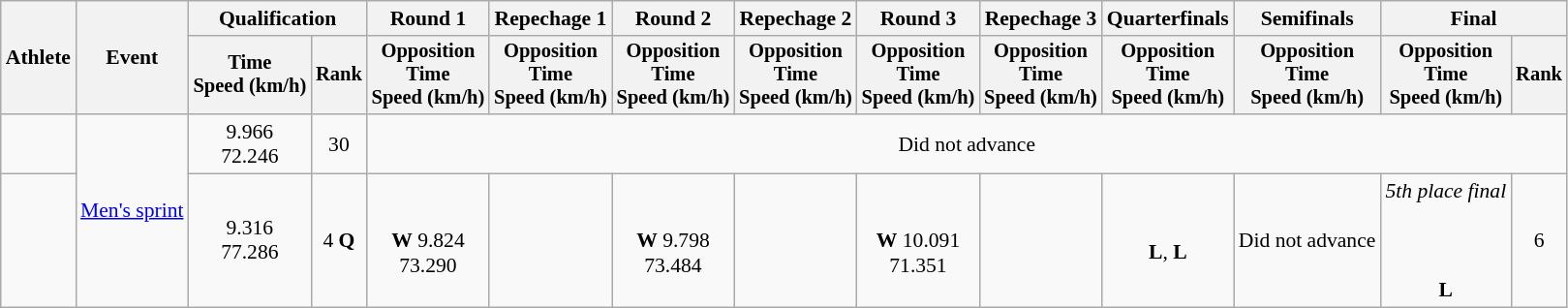<table class="wikitable" style="font-size:90%">
<tr>
<th rowspan=2>Athlete</th>
<th rowspan=2>Event</th>
<th colspan=2>Qualification</th>
<th>Round 1</th>
<th>Repechage 1</th>
<th>Round 2</th>
<th>Repechage 2</th>
<th>Round 3</th>
<th>Repechage 3</th>
<th>Quarterfinals</th>
<th>Semifinals</th>
<th colspan=2>Final</th>
</tr>
<tr style="font-size:95%">
<th>Time<br>Speed (km/h)</th>
<th>Rank</th>
<th>Opposition<br>Time<br>Speed (km/h)</th>
<th>Opposition<br>Time<br>Speed (km/h)</th>
<th>Opposition<br>Time<br>Speed (km/h)</th>
<th>Opposition<br>Time<br>Speed (km/h)</th>
<th>Opposition<br>Time<br>Speed (km/h)</th>
<th>Opposition<br>Time<br>Speed (km/h)</th>
<th>Opposition<br>Time<br>Speed (km/h)</th>
<th>Opposition<br>Time<br>Speed (km/h)</th>
<th>Opposition<br>Time<br>Speed (km/h)</th>
<th>Rank</th>
</tr>
<tr align=center>
<td align=left></td>
<td align=left rowspan=2><a href='#'>Men's sprint</a></td>
<td>9.966<br>72.246</td>
<td>30</td>
<td colspan=10>Did not advance</td>
</tr>
<tr align=center>
<td align=left></td>
<td>9.316<br>77.286</td>
<td>4 <strong>Q</strong></td>
<td><br><strong>W</strong> 9.824<br>73.290</td>
<td></td>
<td><br><strong>W</strong> 9.798<br>73.484</td>
<td></td>
<td><br><strong>W</strong> 10.091<br>71.351</td>
<td></td>
<td><br><strong>L</strong>, <strong>L</strong></td>
<td>Did not advance</td>
<td><em>5th place final</em><br><br><br><br><strong>L</strong></td>
<td>6</td>
</tr>
</table>
